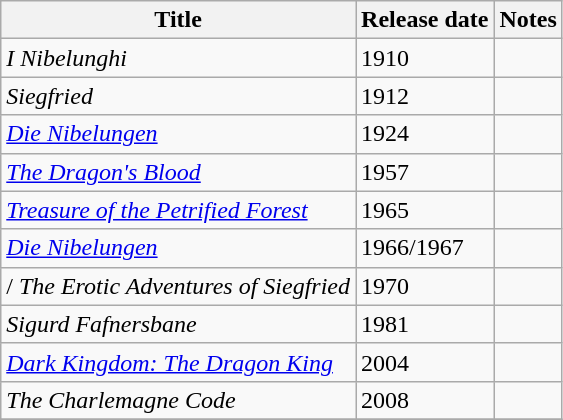<table class="wikitable sortable">
<tr>
<th scope="col">Title</th>
<th scope="col">Release date</th>
<th scope="col" class="unsortable">Notes</th>
</tr>
<tr>
<td><em>I Nibelunghi</em></td>
<td>1910</td>
<td></td>
</tr>
<tr>
<td><em>Siegfried</em></td>
<td>1912</td>
<td></td>
</tr>
<tr>
<td><em><a href='#'>Die Nibelungen</a></em></td>
<td>1924</td>
<td></td>
</tr>
<tr>
<td><em><a href='#'>The Dragon's Blood</a></em></td>
<td>1957</td>
<td></td>
</tr>
<tr>
<td><em><a href='#'>Treasure of the Petrified Forest</a></em></td>
<td>1965</td>
<td></td>
</tr>
<tr>
<td><em><a href='#'>Die Nibelungen</a></em></td>
<td>1966/1967</td>
<td></td>
</tr>
<tr>
<td><em></em> / <em>The Erotic Adventures of Siegfried</em></td>
<td>1970</td>
<td></td>
</tr>
<tr>
<td><em>Sigurd Fafnersbane</em></td>
<td>1981</td>
<td></td>
</tr>
<tr>
<td><em><a href='#'>Dark Kingdom: The Dragon King</a></em></td>
<td>2004</td>
<td></td>
</tr>
<tr>
<td><em>The Charlemagne Code</em></td>
<td>2008</td>
<td></td>
</tr>
<tr>
</tr>
</table>
